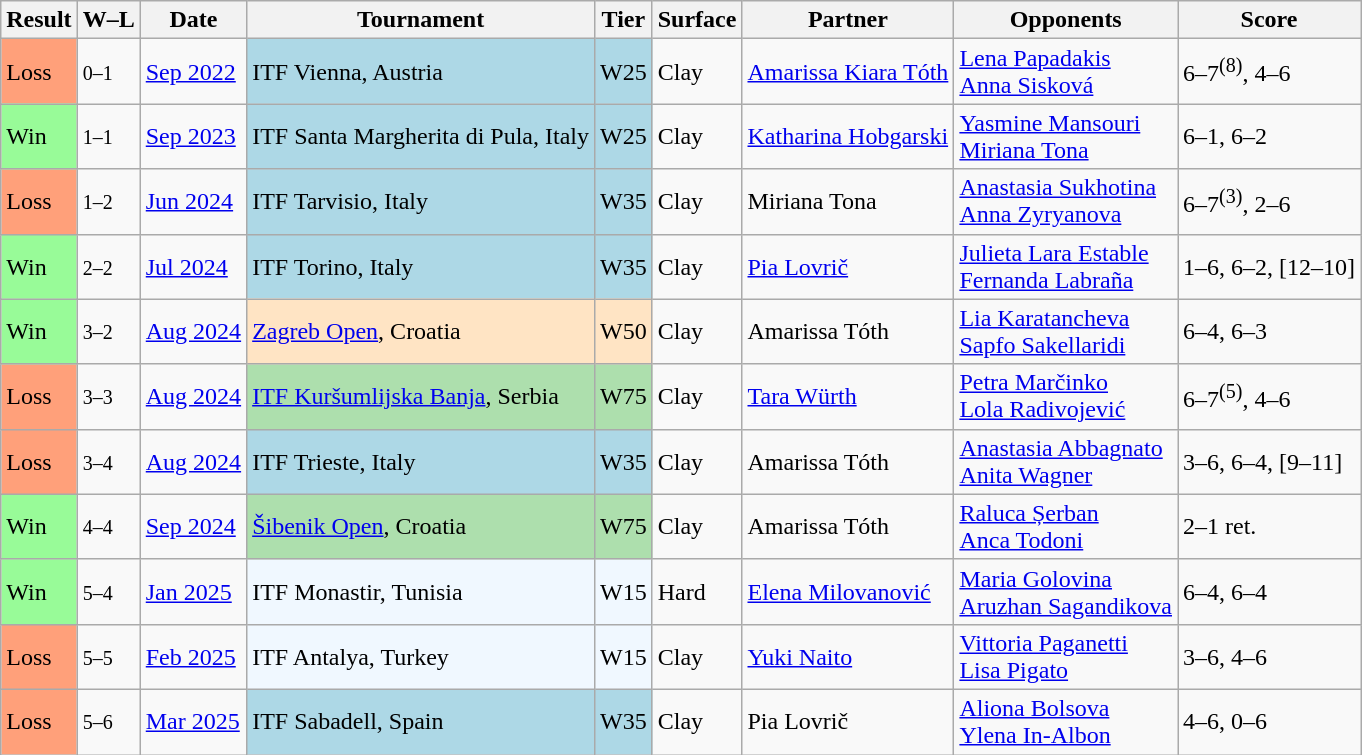<table class="sortable wikitable">
<tr>
<th>Result</th>
<th class="unsortable">W–L</th>
<th>Date</th>
<th>Tournament</th>
<th>Tier</th>
<th>Surface</th>
<th>Partner</th>
<th>Opponents</th>
<th class="unsortable">Score</th>
</tr>
<tr>
<td style="background:#ffa07a;">Loss</td>
<td><small>0–1</small></td>
<td><a href='#'>Sep 2022</a></td>
<td style="background:lightblue;">ITF Vienna, Austria</td>
<td style="background:lightblue;">W25</td>
<td>Clay</td>
<td> <a href='#'>Amarissa Kiara Tóth</a></td>
<td> <a href='#'>Lena Papadakis</a> <br>  <a href='#'>Anna Sisková</a></td>
<td>6–7<sup>(8)</sup>, 4–6</td>
</tr>
<tr>
<td style="background:#98fb98;">Win</td>
<td><small>1–1</small></td>
<td><a href='#'>Sep 2023</a></td>
<td style="background:lightblue;">ITF Santa Margherita di Pula, Italy</td>
<td style="background:lightblue;">W25</td>
<td>Clay</td>
<td> <a href='#'>Katharina Hobgarski</a></td>
<td> <a href='#'>Yasmine Mansouri</a> <br>  <a href='#'>Miriana Tona</a></td>
<td>6–1, 6–2</td>
</tr>
<tr>
<td style="background:#ffa07a;">Loss</td>
<td><small>1–2</small></td>
<td><a href='#'>Jun 2024</a></td>
<td style="background:lightblue;">ITF Tarvisio, Italy</td>
<td style="background:lightblue;">W35</td>
<td>Clay</td>
<td> Miriana Tona</td>
<td> <a href='#'>Anastasia Sukhotina</a> <br>  <a href='#'>Anna Zyryanova</a></td>
<td>6–7<sup>(3)</sup>, 2–6</td>
</tr>
<tr>
<td style="background:#98fb98;">Win</td>
<td><small>2–2</small></td>
<td><a href='#'>Jul 2024</a></td>
<td style="background:lightblue;">ITF Torino, Italy</td>
<td style="background:lightblue;">W35</td>
<td>Clay</td>
<td> <a href='#'>Pia Lovrič</a></td>
<td> <a href='#'>Julieta Lara Estable</a> <br>  <a href='#'>Fernanda Labraña</a></td>
<td>1–6, 6–2, [12–10]</td>
</tr>
<tr>
<td style="background:#98fb98;">Win</td>
<td><small>3–2</small></td>
<td><a href='#'>Aug 2024</a></td>
<td style="background:#ffe4c4;"><a href='#'>Zagreb Open</a>, Croatia</td>
<td style="background:#ffe4c4;">W50</td>
<td>Clay</td>
<td> Amarissa Tóth</td>
<td> <a href='#'>Lia Karatancheva</a><br> <a href='#'>Sapfo Sakellaridi</a></td>
<td>6–4, 6–3</td>
</tr>
<tr>
<td style="background:#ffa07a;">Loss</td>
<td><small>3–3</small></td>
<td><a href='#'>Aug 2024</a></td>
<td style="background:#addfad;"><a href='#'>ITF Kuršumlijska Banja</a>, Serbia</td>
<td style="background:#addfad;">W75</td>
<td>Clay</td>
<td> <a href='#'>Tara Würth</a></td>
<td> <a href='#'>Petra Marčinko</a><br> <a href='#'>Lola Radivojević</a></td>
<td>6–7<sup>(5)</sup>, 4–6</td>
</tr>
<tr>
<td style="background:#ffa07a;">Loss</td>
<td><small>3–4</small></td>
<td><a href='#'>Aug 2024</a></td>
<td style=background:lightblue;>ITF Trieste, Italy</td>
<td style=background:lightblue;>W35</td>
<td>Clay</td>
<td> Amarissa Tóth</td>
<td> <a href='#'>Anastasia Abbagnato</a> <br>  <a href='#'>Anita Wagner</a></td>
<td>3–6, 6–4, [9–11]</td>
</tr>
<tr>
<td style="background:#98fb98;">Win</td>
<td><small>4–4</small></td>
<td><a href='#'>Sep 2024</a></td>
<td style="background:#addfad;"><a href='#'>Šibenik Open</a>, Croatia</td>
<td style="background:#addfad;">W75</td>
<td>Clay</td>
<td> Amarissa Tóth</td>
<td> <a href='#'>Raluca Șerban</a> <br>  <a href='#'>Anca Todoni</a></td>
<td>2–1 ret.</td>
</tr>
<tr>
<td style="background:#98fb98;">Win</td>
<td><small>5–4</small></td>
<td><a href='#'>Jan 2025</a></td>
<td style="background:#f0f8ff;">ITF Monastir, Tunisia</td>
<td style="background:#f0f8ff;">W15</td>
<td>Hard</td>
<td> <a href='#'>Elena Milovanović</a></td>
<td> <a href='#'>Maria Golovina</a> <br>  <a href='#'>Aruzhan Sagandikova</a></td>
<td>6–4, 6–4</td>
</tr>
<tr>
<td style="background:#ffa07a;">Loss</td>
<td><small>5–5</small></td>
<td><a href='#'>Feb 2025</a></td>
<td style="background:#f0f8ff;">ITF Antalya, Turkey</td>
<td style="background:#f0f8ff;">W15</td>
<td>Clay</td>
<td> <a href='#'>Yuki Naito</a></td>
<td> <a href='#'>Vittoria Paganetti</a> <br>  <a href='#'>Lisa Pigato</a></td>
<td>3–6, 4–6</td>
</tr>
<tr>
<td style="background:#ffa07a;">Loss</td>
<td><small>5–6</small></td>
<td><a href='#'>Mar 2025</a></td>
<td style="background:lightblue;">ITF Sabadell, Spain</td>
<td style="background:lightblue;">W35</td>
<td>Clay</td>
<td> Pia Lovrič</td>
<td> <a href='#'>Aliona Bolsova</a> <br>  <a href='#'>Ylena In-Albon</a></td>
<td>4–6, 0–6</td>
</tr>
</table>
